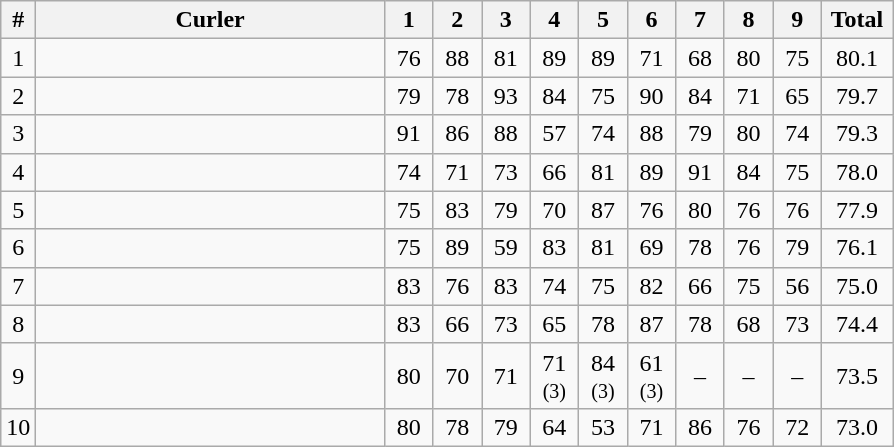<table class="wikitable sortable" style="text-align:center">
<tr>
<th>#</th>
<th width=225>Curler</th>
<th width=25>1</th>
<th width=25>2</th>
<th width=25>3</th>
<th width=25>4</th>
<th width=25>5</th>
<th width=25>6</th>
<th width=25>7</th>
<th width=25>8</th>
<th width=25>9</th>
<th width=40>Total</th>
</tr>
<tr>
<td>1</td>
<td align=left></td>
<td>76</td>
<td>88</td>
<td>81</td>
<td>89</td>
<td>89</td>
<td>71</td>
<td>68</td>
<td>80</td>
<td>75</td>
<td>80.1</td>
</tr>
<tr>
<td>2</td>
<td align=left></td>
<td>79</td>
<td>78</td>
<td>93</td>
<td>84</td>
<td>75</td>
<td>90</td>
<td>84</td>
<td>71</td>
<td>65</td>
<td>79.7</td>
</tr>
<tr>
<td>3</td>
<td align=left></td>
<td>91</td>
<td>86</td>
<td>88</td>
<td>57</td>
<td>74</td>
<td>88</td>
<td>79</td>
<td>80</td>
<td>74</td>
<td>79.3</td>
</tr>
<tr>
<td>4</td>
<td align=left></td>
<td>74</td>
<td>71</td>
<td>73</td>
<td>66</td>
<td>81</td>
<td>89</td>
<td>91</td>
<td>84</td>
<td>75</td>
<td>78.0</td>
</tr>
<tr>
<td>5</td>
<td align=left></td>
<td>75</td>
<td>83</td>
<td>79</td>
<td>70</td>
<td>87</td>
<td>76</td>
<td>80</td>
<td>76</td>
<td>76</td>
<td>77.9</td>
</tr>
<tr>
<td>6</td>
<td align=left></td>
<td>75</td>
<td>89</td>
<td>59</td>
<td>83</td>
<td>81</td>
<td>69</td>
<td>78</td>
<td>76</td>
<td>79</td>
<td>76.1</td>
</tr>
<tr>
<td>7</td>
<td align=left></td>
<td>83</td>
<td>76</td>
<td>83</td>
<td>74</td>
<td>75</td>
<td>82</td>
<td>66</td>
<td>75</td>
<td>56</td>
<td>75.0</td>
</tr>
<tr>
<td>8</td>
<td align=left></td>
<td>83</td>
<td>66</td>
<td>73</td>
<td>65</td>
<td>78</td>
<td>87</td>
<td>78</td>
<td>68</td>
<td>73</td>
<td>74.4</td>
</tr>
<tr>
<td>9</td>
<td align=left></td>
<td>80</td>
<td>70</td>
<td>71</td>
<td>71 <small>(3)</small></td>
<td>84 <small>(3)</small></td>
<td>61 <small>(3)</small></td>
<td>–</td>
<td>–</td>
<td>–</td>
<td>73.5</td>
</tr>
<tr>
<td>10</td>
<td align=left></td>
<td>80</td>
<td>78</td>
<td>79</td>
<td>64</td>
<td>53</td>
<td>71</td>
<td>86</td>
<td>76</td>
<td>72</td>
<td>73.0</td>
</tr>
</table>
